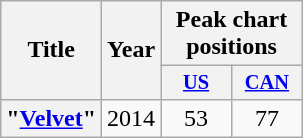<table class="wikitable plainrowheaders" style="text-align:center;">
<tr>
<th scope="col" rowspan="2">Title</th>
<th scope="col" rowspan="2">Year</th>
<th scope="col" colspan="2">Peak chart positions</th>
</tr>
<tr>
<th scope="col" style="width:3em;font-size:85%;"><a href='#'>US</a></th>
<th scope="col" style="width:3em;font-size:85%;"><a href='#'>CAN</a></th>
</tr>
<tr>
<th scope="row">"<a href='#'>Velvet</a>"</th>
<td>2014</td>
<td>53</td>
<td>77</td>
</tr>
</table>
